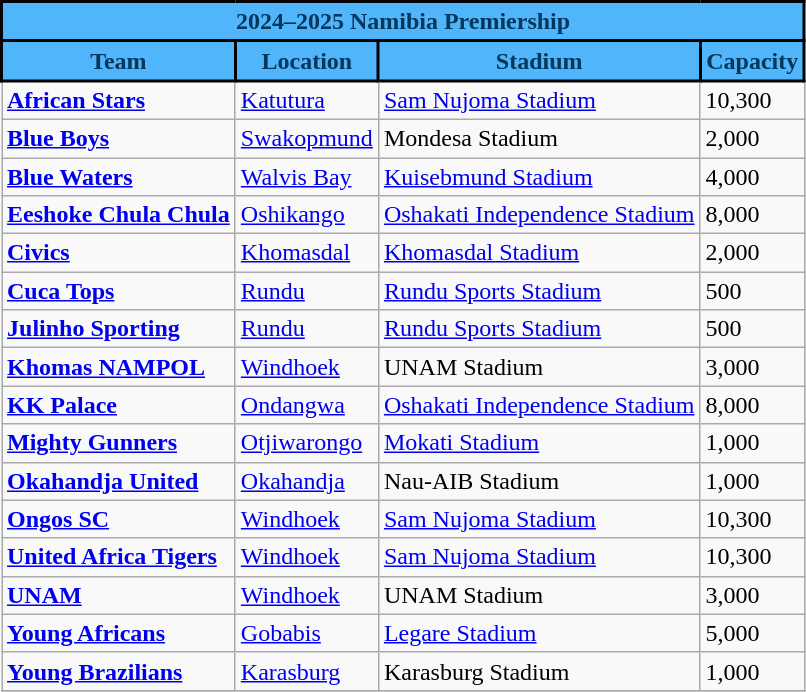<table class="wikitable sortable">
<tr>
<th colspan=4; style="background:#50B5FA ; color:#05375A; border:2px solid #030303;" scope="col">2024–2025 Namibia Premiership</th>
</tr>
<tr>
<th style="background:#50B5FA ; color:#05375A; border:2px solid #030303;" scope="col">Team</th>
<th style="background:#50B5FA ; color:#05375A; border:2px solid #030303;" scope="col">Location</th>
<th style="background:#50B5FA ; color:#05375A; border:2px solid #030303;" scope="col">Stadium</th>
<th style="background:#50B5FA ; color:#05375A; border:2px solid #030303;" scope="col">Capacity</th>
</tr>
<tr>
<td><strong><a href='#'>African Stars</a></strong></td>
<td><a href='#'>Katutura</a></td>
<td><a href='#'>Sam Nujoma Stadium</a></td>
<td>10,300</td>
</tr>
<tr>
<td><strong><a href='#'>Blue Boys</a></strong></td>
<td><a href='#'>Swakopmund</a></td>
<td>Mondesa Stadium</td>
<td>2,000</td>
</tr>
<tr>
<td><strong><a href='#'>Blue Waters</a></strong></td>
<td><a href='#'>Walvis Bay</a></td>
<td><a href='#'>Kuisebmund Stadium</a></td>
<td>4,000</td>
</tr>
<tr>
<td><strong><a href='#'>Eeshoke Chula Chula</a></strong></td>
<td><a href='#'>Oshikango</a></td>
<td><a href='#'>Oshakati Independence Stadium</a></td>
<td>8,000</td>
</tr>
<tr>
<td><strong><a href='#'>Civics</a></strong></td>
<td><a href='#'>Khomasdal</a></td>
<td><a href='#'>Khomasdal Stadium</a></td>
<td>2,000</td>
</tr>
<tr>
<td><strong><a href='#'>Cuca Tops</a></strong></td>
<td><a href='#'>Rundu</a></td>
<td><a href='#'>Rundu Sports Stadium</a></td>
<td>500</td>
</tr>
<tr>
<td><strong><a href='#'>Julinho Sporting</a></strong></td>
<td><a href='#'>Rundu</a></td>
<td><a href='#'>Rundu Sports Stadium</a></td>
<td>500</td>
</tr>
<tr>
<td><strong><a href='#'>Khomas NAMPOL</a></strong></td>
<td><a href='#'>Windhoek</a></td>
<td>UNAM Stadium</td>
<td>3,000</td>
</tr>
<tr>
<td><strong><a href='#'>KK Palace</a></strong></td>
<td><a href='#'>Ondangwa</a></td>
<td><a href='#'>Oshakati Independence Stadium</a></td>
<td>8,000</td>
</tr>
<tr>
<td><strong><a href='#'>Mighty Gunners</a></strong></td>
<td><a href='#'>Otjiwarongo</a></td>
<td><a href='#'>Mokati Stadium</a></td>
<td>1,000</td>
</tr>
<tr>
<td><strong><a href='#'>Okahandja United</a></strong></td>
<td><a href='#'>Okahandja</a></td>
<td>Nau-AIB Stadium</td>
<td>1,000</td>
</tr>
<tr>
<td><strong><a href='#'>Ongos SC</a></strong></td>
<td><a href='#'>Windhoek</a></td>
<td><a href='#'>Sam Nujoma Stadium</a></td>
<td>10,300</td>
</tr>
<tr>
<td><strong><a href='#'>United Africa Tigers</a></strong></td>
<td><a href='#'>Windhoek</a></td>
<td><a href='#'>Sam Nujoma Stadium</a></td>
<td>10,300</td>
</tr>
<tr>
<td><strong><a href='#'>UNAM</a></strong></td>
<td><a href='#'>Windhoek</a></td>
<td>UNAM Stadium</td>
<td>3,000</td>
</tr>
<tr>
<td><strong><a href='#'>Young Africans</a></strong></td>
<td><a href='#'>Gobabis</a></td>
<td><a href='#'>Legare Stadium</a></td>
<td>5,000</td>
</tr>
<tr>
<td><strong><a href='#'>Young Brazilians</a></strong></td>
<td><a href='#'>Karasburg</a></td>
<td>Karasburg Stadium</td>
<td>1,000</td>
</tr>
<tr>
</tr>
</table>
